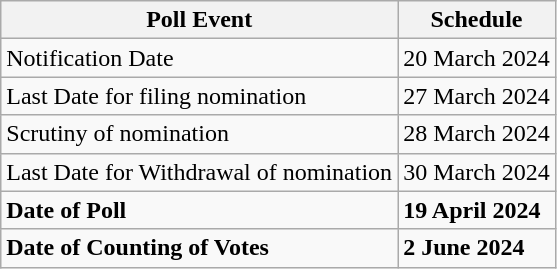<table class="wikitable">
<tr>
<th>Poll Event</th>
<th>Schedule</th>
</tr>
<tr>
<td>Notification Date</td>
<td>20 March 2024</td>
</tr>
<tr>
<td>Last Date for filing nomination</td>
<td>27 March 2024</td>
</tr>
<tr>
<td>Scrutiny of nomination</td>
<td>28 March 2024</td>
</tr>
<tr>
<td>Last Date for Withdrawal of nomination</td>
<td>30 March 2024</td>
</tr>
<tr>
<td><strong> Date of Poll</strong></td>
<td><strong>19 April 2024</strong></td>
</tr>
<tr>
<td><strong>Date of Counting of Votes</strong></td>
<td><strong>2 June 2024</strong></td>
</tr>
</table>
